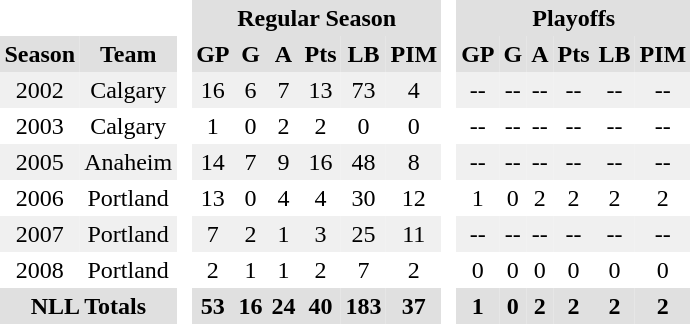<table BORDER="0" CELLPADDING="3" CELLSPACING="0">
<tr ALIGN="center" bgcolor="#e0e0e0">
<th colspan="2" bgcolor="#ffffff"> </th>
<th rowspan="99" bgcolor="#ffffff"> </th>
<th colspan="6">Regular Season</th>
<th rowspan="99" bgcolor="#ffffff"> </th>
<th colspan="6">Playoffs</th>
</tr>
<tr ALIGN="center" bgcolor="#e0e0e0">
<th>Season</th>
<th>Team</th>
<th>GP</th>
<th>G</th>
<th>A</th>
<th>Pts</th>
<th>LB</th>
<th>PIM</th>
<th>GP</th>
<th>G</th>
<th>A</th>
<th>Pts</th>
<th>LB</th>
<th>PIM</th>
</tr>
<tr ALIGN="center" bgcolor="#f0f0f0">
<td>2002</td>
<td>Calgary</td>
<td>16</td>
<td>6</td>
<td>7</td>
<td>13</td>
<td>73</td>
<td>4</td>
<td>--</td>
<td>--</td>
<td>--</td>
<td>--</td>
<td>--</td>
<td>--</td>
</tr>
<tr ALIGN="center">
<td>2003</td>
<td>Calgary</td>
<td>1</td>
<td>0</td>
<td>2</td>
<td>2</td>
<td>0</td>
<td>0</td>
<td>--</td>
<td>--</td>
<td>--</td>
<td>--</td>
<td>--</td>
<td>--</td>
</tr>
<tr ALIGN="center" bgcolor="#f0f0f0">
<td>2005</td>
<td>Anaheim</td>
<td>14</td>
<td>7</td>
<td>9</td>
<td>16</td>
<td>48</td>
<td>8</td>
<td>--</td>
<td>--</td>
<td>--</td>
<td>--</td>
<td>--</td>
<td>--</td>
</tr>
<tr ALIGN="center">
<td>2006</td>
<td>Portland</td>
<td>13</td>
<td>0</td>
<td>4</td>
<td>4</td>
<td>30</td>
<td>12</td>
<td>1</td>
<td>0</td>
<td>2</td>
<td>2</td>
<td>2</td>
<td>2</td>
</tr>
<tr ALIGN="center" bgcolor="#f0f0f0">
<td>2007</td>
<td>Portland</td>
<td>7</td>
<td>2</td>
<td>1</td>
<td>3</td>
<td>25</td>
<td>11</td>
<td>--</td>
<td>--</td>
<td>--</td>
<td>--</td>
<td>--</td>
<td>--</td>
</tr>
<tr ALIGN="center">
<td>2008</td>
<td>Portland</td>
<td>2</td>
<td>1</td>
<td>1</td>
<td>2</td>
<td>7</td>
<td>2</td>
<td>0</td>
<td>0</td>
<td>0</td>
<td>0</td>
<td>0</td>
<td>0</td>
</tr>
<tr ALIGN="center" bgcolor="#e0e0e0">
<th colspan="2">NLL Totals</th>
<th>53</th>
<th>16</th>
<th>24</th>
<th>40</th>
<th>183</th>
<th>37</th>
<th>1</th>
<th>0</th>
<th>2</th>
<th>2</th>
<th>2</th>
<th>2</th>
</tr>
</table>
